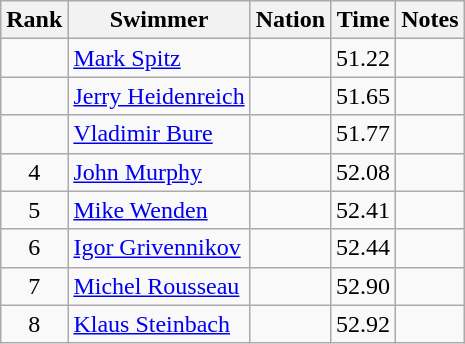<table class="wikitable sortable" style="text-align:center">
<tr>
<th>Rank</th>
<th>Swimmer</th>
<th>Nation</th>
<th>Time</th>
<th>Notes</th>
</tr>
<tr>
<td></td>
<td align=left><a href='#'>Mark Spitz</a></td>
<td align=left></td>
<td>51.22</td>
<td></td>
</tr>
<tr>
<td></td>
<td align=left><a href='#'>Jerry Heidenreich</a></td>
<td align=left></td>
<td>51.65</td>
<td></td>
</tr>
<tr>
<td></td>
<td align=left><a href='#'>Vladimir Bure</a></td>
<td align=left></td>
<td>51.77</td>
<td></td>
</tr>
<tr>
<td>4</td>
<td align=left><a href='#'>John Murphy</a></td>
<td align=left></td>
<td>52.08</td>
<td></td>
</tr>
<tr>
<td>5</td>
<td align=left><a href='#'>Mike Wenden</a></td>
<td align=left></td>
<td>52.41</td>
<td></td>
</tr>
<tr>
<td>6</td>
<td align=left><a href='#'>Igor Grivennikov</a></td>
<td align=left></td>
<td>52.44</td>
<td></td>
</tr>
<tr>
<td>7</td>
<td align=left><a href='#'>Michel Rousseau</a></td>
<td align=left></td>
<td>52.90</td>
<td></td>
</tr>
<tr>
<td>8</td>
<td align=left><a href='#'>Klaus Steinbach</a></td>
<td align=left></td>
<td>52.92</td>
<td></td>
</tr>
</table>
